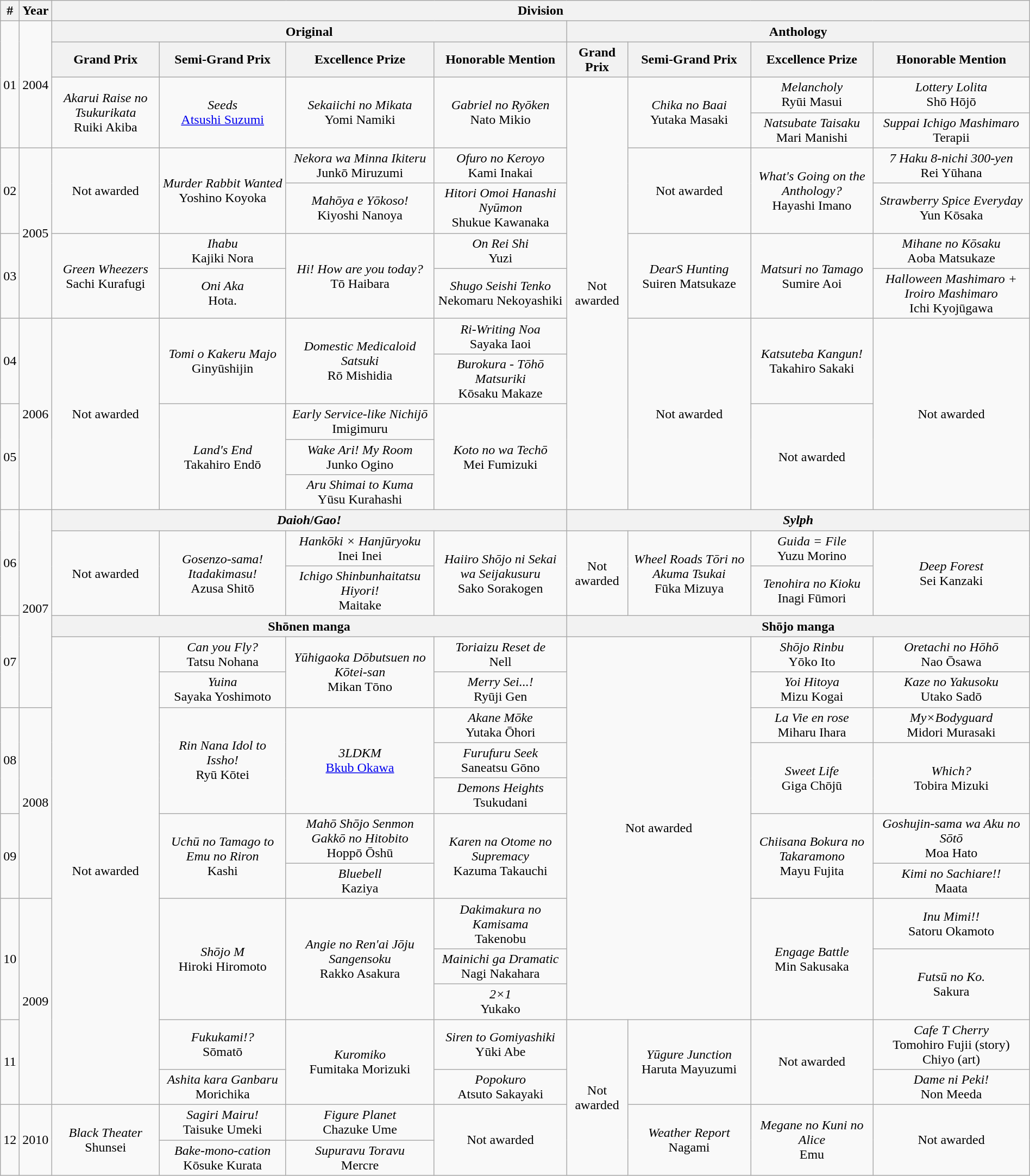<table class="wikitable" border="1" width="100%" style="text-align:center;">
<tr>
<th>#</th>
<th>Year</th>
<th colspan="8">Division</th>
</tr>
<tr>
<td rowspan="4">01</td>
<td rowspan="4">2004</td>
<th colspan="4">Original</th>
<th colspan="4">Anthology</th>
</tr>
<tr>
<th>Grand Prix</th>
<th>Semi-Grand Prix</th>
<th>Excellence Prize</th>
<th>Honorable Mention</th>
<th>Grand Prix</th>
<th>Semi-Grand Prix</th>
<th>Excellence Prize</th>
<th>Honorable Mention</th>
</tr>
<tr>
<td rowspan="2"><em>Akarui Raise no Tsukurikata</em><br>Ruiki Akiba</td>
<td rowspan="2"><em>Seeds</em><br><a href='#'>Atsushi Suzumi</a></td>
<td rowspan="2"><em>Sekaiichi no Mikata</em><br>Yomi Namiki</td>
<td rowspan="2"><em>Gabriel no Ryōken</em><br>Nato Mikio</td>
<td rowspan="11">Not awarded</td>
<td rowspan="2"><em>Chika no Baai</em><br>Yutaka Masaki</td>
<td><em>Melancholy</em><br>Ryūi Masui</td>
<td><em>Lottery Lolita</em><br>Shō Hōjō</td>
</tr>
<tr>
<td><em>Natsubate Taisaku</em><br>Mari Manishi</td>
<td><em>Suppai Ichigo Mashimaro</em><br>Terapii</td>
</tr>
<tr>
<td rowspan="2">02</td>
<td rowspan="4">2005</td>
<td rowspan="2">Not awarded</td>
<td rowspan="2"><em>Murder Rabbit Wanted</em><br>Yoshino Koyoka</td>
<td><em>Nekora wa Minna Ikiteru</em><br>Junkō Miruzumi</td>
<td><em>Ofuro no Keroyo</em><br>Kami Inakai</td>
<td rowspan="2">Not awarded</td>
<td rowspan="2"><em>What's Going on the Anthology?</em><br>Hayashi Imano</td>
<td><em>7 Haku 8-nichi 300-yen</em><br>Rei Yūhana</td>
</tr>
<tr>
<td><em>Mahōya e Yōkoso!</em><br>Kiyoshi Nanoya</td>
<td><em>Hitori Omoi Hanashi Nyūmon</em><br>Shukue Kawanaka</td>
<td><em>Strawberry Spice Everyday</em><br>Yun Kōsaka</td>
</tr>
<tr>
<td rowspan="2">03</td>
<td rowspan="2"><em>Green Wheezers</em><br>Sachi Kurafugi</td>
<td><em>Ihabu</em><br>Kajiki Nora</td>
<td rowspan="2"><em>Hi! How are you today?</em><br>Tō Haibara</td>
<td><em>On Rei Shi</em><br>Yuzi</td>
<td rowspan="2"><em>DearS Hunting</em><br>Suiren Matsukaze</td>
<td rowspan="2"><em>Matsuri no Tamago</em><br>Sumire Aoi</td>
<td><em>Mihane no Kōsaku</em><br>Aoba Matsukaze</td>
</tr>
<tr>
<td><em>Oni Aka</em><br>Hota.</td>
<td><em>Shugo Seishi Tenko</em><br>Nekomaru Nekoyashiki</td>
<td><em>Halloween Mashimaro + Iroiro Mashimaro</em><br>Ichi Kyojūgawa</td>
</tr>
<tr>
<td rowspan="2">04</td>
<td rowspan="5">2006</td>
<td rowspan="5">Not awarded</td>
<td rowspan="2"><em>Tomi o Kakeru Majo</em><br>Ginyūshijin</td>
<td rowspan="2"><em>Domestic Medicaloid Satsuki</em><br>Rō Mishidia</td>
<td><em>Ri-Writing Noa</em><br> Sayaka Iaoi</td>
<td rowspan="5">Not awarded</td>
<td rowspan="2"><em>Katsuteba Kangun!</em><br>Takahiro Sakaki</td>
<td rowspan="5">Not awarded</td>
</tr>
<tr>
<td><em>Burokura - Tōhō Matsuriki</em><br>Kōsaku Makaze</td>
</tr>
<tr>
<td rowspan="3">05</td>
<td rowspan="3"><em>Land's End</em><br>Takahiro Endō</td>
<td><em>Early Service-like Nichijō</em><br>Imigimuru</td>
<td rowspan="3"><em>Koto no wa Techō</em><br>Mei Fumizuki</td>
<td rowspan="3">Not awarded</td>
</tr>
<tr>
<td><em>Wake Ari! My Room</em><br>Junko Ogino</td>
</tr>
<tr>
<td><em>Aru Shimai to Kuma</em><br>Yūsu Kurahashi</td>
</tr>
<tr>
<td rowspan="3">06</td>
<td rowspan="6">2007</td>
<th colspan="4"><em>Daioh</em>/<em>Gao!</em></th>
<th colspan="4"><em>Sylph</em></th>
</tr>
<tr>
<td rowspan="2">Not awarded</td>
<td rowspan="2"><em>Gosenzo-sama! Itadakimasu!</em><br>Azusa Shitō</td>
<td><em>Hankōki × Hanjūryoku</em><br>Inei Inei</td>
<td rowspan="2"><em>Haiiro Shōjo ni Sekai wa Seijakusuru</em><br>Sako Sorakogen</td>
<td rowspan="2">Not awarded</td>
<td rowspan="2"><em>Wheel Roads Tōri no Akuma Tsukai</em><br>Fūka Mizuya</td>
<td><em>Guida = File</em><br>Yuzu Morino</td>
<td rowspan="2"><em>Deep Forest</em><br>Sei Kanzaki</td>
</tr>
<tr>
<td><em>Ichigo Shinbunhaitatsu Hiyori!</em><br>Maitake</td>
<td><em>Tenohira no Kioku</em><br>Inagi Fūmori</td>
</tr>
<tr>
<td rowspan="3">07</td>
<th colspan="4">Shōnen manga</th>
<th colspan="4">Shōjo manga</th>
</tr>
<tr>
<td rowspan="12">Not awarded</td>
<td><em>Can you Fly?</em><br>Tatsu Nohana</td>
<td rowspan="2"><em>Yūhigaoka Dōbutsuen no Kōtei-san</em><br>Mikan Tōno</td>
<td><em>Toriaizu Reset de</em><br>Nell</td>
<td rowspan="10" colspan="2">Not awarded</td>
<td><em>Shōjo Rinbu</em><br>Yōko Ito</td>
<td><em>Oretachi no Hōhō</em><br>Nao Ōsawa</td>
</tr>
<tr>
<td><em>Yuina</em><br>Sayaka Yoshimoto</td>
<td><em>Merry Sei...!</em><br>Ryūji Gen</td>
<td><em>Yoi Hitoya</em><br>Mizu Kogai</td>
<td><em>Kaze no Yakusoku</em><br>Utako Sadō</td>
</tr>
<tr>
<td rowspan="3">08</td>
<td rowspan="5">2008</td>
<td rowspan="3"><em>Rin Nana Idol to Issho!</em><br>Ryū Kōtei</td>
<td rowspan="3"><em>3LDKM</em><br><a href='#'>Bkub Okawa</a></td>
<td><em>Akane Mōke</em><br>Yutaka Ōhori</td>
<td><em>La Vie en rose</em><br>Miharu Ihara</td>
<td><em>My×Bodyguard</em><br>Midori Murasaki</td>
</tr>
<tr>
<td><em>Furufuru Seek</em><br>Saneatsu Gōno</td>
<td rowspan="2"><em>Sweet Life</em><br>Giga Chōjū</td>
<td rowspan="2"><em>Which?</em><br>Tobira Mizuki</td>
</tr>
<tr>
<td><em>Demons Heights</em><br>Tsukudani</td>
</tr>
<tr>
<td rowspan="2">09</td>
<td rowspan="2"><em>Uchū no Tamago to Emu no Riron</em><br>Kashi</td>
<td><em>Mahō Shōjo Senmon Gakkō no Hitobito</em><br>Hoppō Ōshū</td>
<td rowspan="2"><em>Karen na Otome no Supremacy</em><br>Kazuma Takauchi</td>
<td rowspan="2"><em>Chiisana Bokura no Takaramono</em><br>Mayu Fujita</td>
<td><em>Goshujin-sama wa Aku no Sōtō</em><br>Moa Hato</td>
</tr>
<tr>
<td><em>Bluebell</em><br>Kaziya</td>
<td><em>Kimi no Sachiare!!</em><br>Maata</td>
</tr>
<tr>
<td rowspan="3">10</td>
<td rowspan="5">2009</td>
<td rowspan="3"><em>Shōjo M</em><br>Hiroki Hiromoto</td>
<td rowspan="3"><em>Angie no Ren'ai Jōju Sangensoku</em><br>Rakko Asakura</td>
<td><em>Dakimakura no Kamisama</em><br>Takenobu</td>
<td rowspan="3"><em>Engage Battle</em><br>Min Sakusaka</td>
<td><em>Inu Mimi!!</em><br>Satoru Okamoto</td>
</tr>
<tr>
<td><em>Mainichi ga Dramatic</em><br>Nagi Nakahara</td>
<td rowspan="2"><em>Futsū no Ko.</em><br>Sakura</td>
</tr>
<tr>
<td><em>2×1</em><br>Yukako</td>
</tr>
<tr>
<td rowspan="2">11</td>
<td><em>Fukukami!?</em><br>Sōmatō</td>
<td rowspan="2"><em>Kuromiko</em><br>Fumitaka Morizuki</td>
<td><em>Siren to Gomiyashiki</em><br>Yūki Abe</td>
<td rowspan="4">Not awarded</td>
<td rowspan="2"><em>Yūgure Junction</em><br>Haruta Mayuzumi</td>
<td rowspan="2">Not awarded</td>
<td><em>Cafe T Cherry</em><br>Tomohiro Fujii (story)<br>Chiyo (art)</td>
</tr>
<tr>
<td><em>Ashita kara Ganbaru</em><br>Morichika</td>
<td><em>Popokuro</em><br>Atsuto Sakayaki</td>
<td><em>Dame ni Peki!</em><br>Non Meeda</td>
</tr>
<tr>
<td rowspan="2">12</td>
<td rowspan="2">2010</td>
<td rowspan="2"><em>Black Theater</em><br>Shunsei</td>
<td><em>Sagiri Mairu!</em><br>Taisuke Umeki</td>
<td><em>Figure Planet</em><br>Chazuke Ume</td>
<td rowspan="2">Not awarded</td>
<td rowspan="2"><em>Weather Report</em><br>Nagami</td>
<td rowspan="2"><em>Megane no Kuni no Alice</em><br>Emu</td>
<td rowspan="2">Not awarded</td>
</tr>
<tr>
<td><em>Bake-mono-cation</em><br>Kōsuke Kurata</td>
<td><em>Supuravu Toravu</em><br>Mercre</td>
</tr>
</table>
